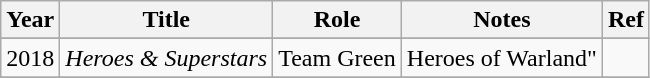<table class="wikitable sortable" summary="List of Television appearances and roles">
<tr>
<th>Year</th>
<th>Title</th>
<th>Role</th>
<th class="unsortable">Notes</th>
<th>Ref</th>
</tr>
<tr>
</tr>
<tr>
<td>2018</td>
<td><em>Heroes & Superstars </em></td>
<td>Team Green</td>
<td>Heroes of Warland"</td>
<td></td>
</tr>
<tr>
</tr>
</table>
